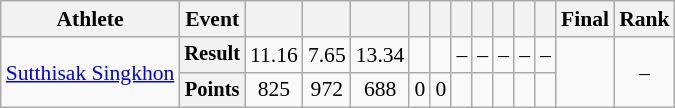<table class="wikitable" style="font-size:90%">
<tr>
<th>Athlete</th>
<th>Event</th>
<th></th>
<th></th>
<th></th>
<th></th>
<th></th>
<th></th>
<th></th>
<th></th>
<th></th>
<th></th>
<th>Final</th>
<th>Rank</th>
</tr>
<tr style=text-align:center>
<td rowspan=2 style=text-align:left><a href='#'>Sutthisak Singkhon</a></td>
<th style="font-size:95%">Result</th>
<td>11.16</td>
<td>7.65</td>
<td>13.34</td>
<td></td>
<td></td>
<td>–</td>
<td>–</td>
<td>–</td>
<td>–</td>
<td>–</td>
<td rowspan=2></td>
<td rowspan=2>–</td>
</tr>
<tr style=text-align:center>
<th style="font-size:95%">Points</th>
<td>825</td>
<td>972</td>
<td>688</td>
<td>0</td>
<td>0</td>
<td></td>
<td></td>
<td></td>
<td></td>
<td></td>
</tr>
</table>
